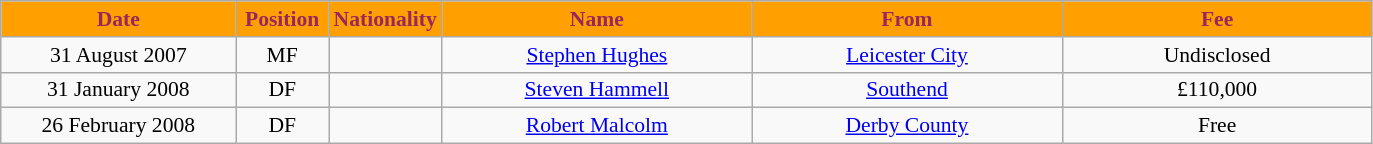<table class="wikitable"  style="text-align:center; font-size:90%; ">
<tr>
<th style="background:#ffa000; color:#98285c; width:150px;">Date</th>
<th style="background:#ffa000; color:#98285c; width:55px;">Position</th>
<th style="background:#ffa000; color:#98285c; width:55px;">Nationality</th>
<th style="background:#ffa000; color:#98285c; width:200px;">Name</th>
<th style="background:#ffa000; color:#98285c; width:200px;">From</th>
<th style="background:#ffa000; color:#98285c; width:200px;">Fee</th>
</tr>
<tr>
<td>31 August 2007</td>
<td>MF</td>
<td></td>
<td><a href='#'>Stephen Hughes</a></td>
<td> <a href='#'>Leicester City</a></td>
<td>Undisclosed</td>
</tr>
<tr>
<td>31 January 2008</td>
<td>DF</td>
<td></td>
<td><a href='#'>Steven Hammell</a></td>
<td> <a href='#'>Southend</a></td>
<td>£110,000</td>
</tr>
<tr>
<td>26 February 2008</td>
<td>DF</td>
<td></td>
<td><a href='#'>Robert Malcolm</a></td>
<td> <a href='#'>Derby County</a></td>
<td>Free</td>
</tr>
</table>
